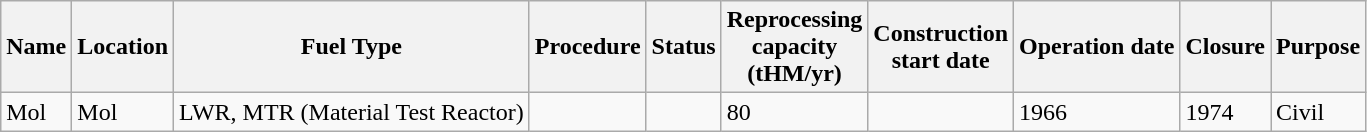<table class="wikitable">
<tr>
<th>Name</th>
<th>Location</th>
<th>Fuel Type</th>
<th>Procedure</th>
<th>Status</th>
<th>Reprocessing<br>capacity <br>(tHM/yr)</th>
<th>Construction<br>start date</th>
<th>Operation date</th>
<th>Closure</th>
<th>Purpose</th>
</tr>
<tr>
<td>Mol</td>
<td>Mol</td>
<td>LWR, MTR (Material Test Reactor)</td>
<td></td>
<td></td>
<td>80</td>
<td></td>
<td>1966</td>
<td>1974</td>
<td>Civil</td>
</tr>
</table>
